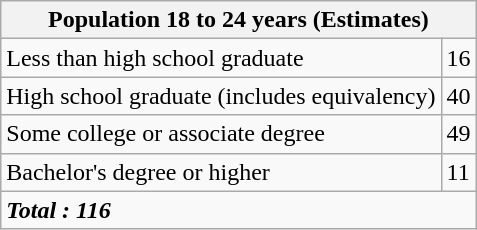<table class="wikitable mw-collapsible">
<tr>
<th colspan="2">Population 18 to 24 years (Estimates)</th>
</tr>
<tr>
<td>Less than high school graduate</td>
<td>16</td>
</tr>
<tr>
<td>High school graduate (includes equivalency)</td>
<td>40</td>
</tr>
<tr>
<td>Some college or associate degree</td>
<td>49</td>
</tr>
<tr>
<td>Bachelor's degree or higher</td>
<td>11</td>
</tr>
<tr>
<td colspan="2"><strong><em>Total : 116</em></strong></td>
</tr>
</table>
